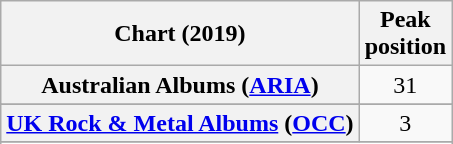<table class="wikitable sortable plainrowheaders" style="text-align:center">
<tr>
<th scope="col">Chart (2019)</th>
<th scope="col">Peak<br>position</th>
</tr>
<tr>
<th scope="row">Australian Albums (<a href='#'>ARIA</a>)</th>
<td>31</td>
</tr>
<tr>
</tr>
<tr>
</tr>
<tr>
</tr>
<tr>
</tr>
<tr>
</tr>
<tr>
</tr>
<tr>
</tr>
<tr>
</tr>
<tr>
</tr>
<tr>
</tr>
<tr>
</tr>
<tr>
<th scope="row"><a href='#'>UK Rock & Metal Albums</a> (<a href='#'>OCC</a>)</th>
<td>3</td>
</tr>
<tr>
</tr>
<tr>
</tr>
<tr>
</tr>
<tr>
</tr>
</table>
